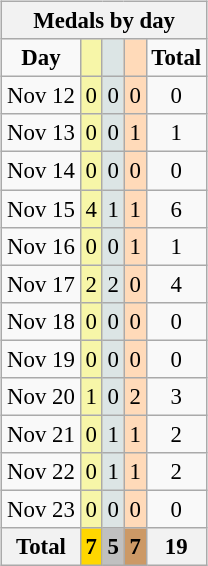<table class="wikitable" style="font-size:95%; float:right">
<tr align=center>
<th colspan=7>Medals by day</th>
</tr>
<tr align=center>
<td><strong>Day</strong></td>
<td style="background:#f7f6a8;"></td>
<td style="background:#dce5e5;"></td>
<td style="background:#ffdab9;"></td>
<td><strong>Total</strong></td>
</tr>
<tr align=center>
<td>Nov 12</td>
<td style="background:#f7f6a8;">0</td>
<td style="background:#dce5e5;">0</td>
<td style="background:#ffdab9;">0</td>
<td>0</td>
</tr>
<tr align=center>
<td>Nov 13</td>
<td style="background:#f7f6a8;">0</td>
<td style="background:#dce5e5;">0</td>
<td style="background:#ffdab9;">1</td>
<td>1</td>
</tr>
<tr align=center>
<td>Nov 14</td>
<td style="background:#f7f6a8;">0</td>
<td style="background:#dce5e5;">0</td>
<td style="background:#ffdab9;">0</td>
<td>0</td>
</tr>
<tr align=center>
<td>Nov 15</td>
<td style="background:#f7f6a8;">4</td>
<td style="background:#dce5e5;">1</td>
<td style="background:#ffdab9;">1</td>
<td>6</td>
</tr>
<tr align=center>
<td>Nov 16</td>
<td style="background:#f7f6a8;">0</td>
<td style="background:#dce5e5;">0</td>
<td style="background:#ffdab9;">1</td>
<td>1</td>
</tr>
<tr align=center>
<td>Nov 17</td>
<td style="background:#f7f6a8;">2</td>
<td style="background:#dce5e5;">2</td>
<td style="background:#ffdab9;">0</td>
<td>4</td>
</tr>
<tr align=center>
<td>Nov 18</td>
<td style="background:#f7f6a8;">0</td>
<td style="background:#dce5e5;">0</td>
<td style="background:#ffdab9;">0</td>
<td>0</td>
</tr>
<tr align=center>
<td>Nov 19</td>
<td style="background:#f7f6a8;">0</td>
<td style="background:#dce5e5;">0</td>
<td style="background:#ffdab9;">0</td>
<td>0</td>
</tr>
<tr align=center>
<td>Nov 20</td>
<td style="background:#f7f6a8;">1</td>
<td style="background:#dce5e5;">0</td>
<td style="background:#ffdab9;">2</td>
<td>3</td>
</tr>
<tr align=center>
<td>Nov 21</td>
<td style="background:#f7f6a8;">0</td>
<td style="background:#dce5e5;">1</td>
<td style="background:#ffdab9;">1</td>
<td>2</td>
</tr>
<tr align=center>
<td>Nov 22</td>
<td style="background:#f7f6a8;">0</td>
<td style="background:#dce5e5;">1</td>
<td style="background:#ffdab9;">1</td>
<td>2</td>
</tr>
<tr align=center>
<td>Nov 23</td>
<td style="background:#f7f6a8;">0</td>
<td style="background:#dce5e5;">0</td>
<td style="background:#ffdab9;">0</td>
<td>0</td>
</tr>
<tr align=center>
<th>Total</th>
<th style="background:gold;">7</th>
<th style="background:silver;">5</th>
<th style="background:#c96;">7</th>
<th>19</th>
</tr>
</table>
